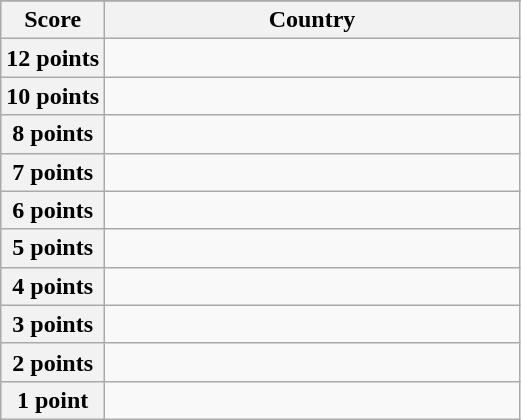<table class="wikitable">
<tr>
</tr>
<tr>
<th scope="col" width="20%">Score</th>
<th scope="col">Country</th>
</tr>
<tr>
<th scope="row">12 points</th>
<td></td>
</tr>
<tr>
<th scope="row">10 points</th>
<td></td>
</tr>
<tr>
<th scope="row">8 points</th>
<td></td>
</tr>
<tr>
<th scope="row">7 points</th>
<td></td>
</tr>
<tr>
<th scope="row">6 points</th>
<td></td>
</tr>
<tr>
<th scope="row">5 points</th>
<td></td>
</tr>
<tr>
<th scope="row">4 points</th>
<td></td>
</tr>
<tr>
<th scope="row">3 points</th>
<td></td>
</tr>
<tr>
<th scope="row">2 points</th>
<td></td>
</tr>
<tr>
<th scope="row">1 point</th>
<td></td>
</tr>
</table>
